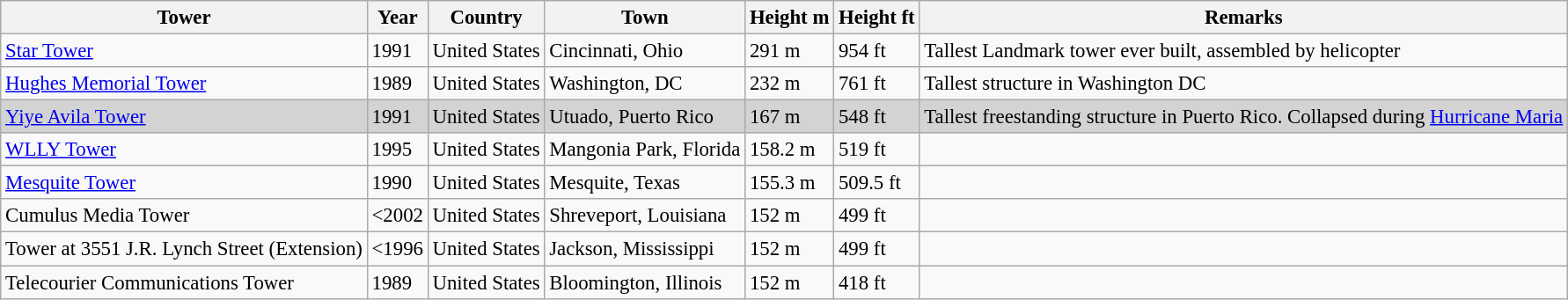<table class="wikitable sortable" style="font-size:95%;">
<tr>
<th>Tower</th>
<th>Year</th>
<th>Country</th>
<th>Town</th>
<th>Height m</th>
<th>Height ft</th>
<th>Remarks</th>
</tr>
<tr>
<td><a href='#'>Star Tower</a></td>
<td>1991</td>
<td>United States</td>
<td>Cincinnati, Ohio</td>
<td>291 m</td>
<td>954 ft</td>
<td>Tallest Landmark tower ever built, assembled by helicopter</td>
</tr>
<tr>
<td><a href='#'>Hughes Memorial Tower</a></td>
<td>1989</td>
<td>United States</td>
<td>Washington, DC</td>
<td>232 m</td>
<td>761 ft</td>
<td>Tallest structure in Washington DC</td>
</tr>
<tr style="background:#d3d3d3;">
<td><a href='#'>Yiye Avila Tower</a></td>
<td>1991</td>
<td>United States</td>
<td>Utuado, Puerto Rico</td>
<td>167 m</td>
<td>548 ft</td>
<td>Tallest freestanding structure in Puerto Rico. Collapsed during <a href='#'>Hurricane Maria</a></td>
</tr>
<tr>
<td><a href='#'>WLLY Tower</a></td>
<td>1995</td>
<td>United States</td>
<td>Mangonia Park, Florida</td>
<td>158.2 m</td>
<td>519 ft</td>
<td></td>
</tr>
<tr>
<td><a href='#'>Mesquite Tower</a></td>
<td>1990</td>
<td>United States</td>
<td>Mesquite, Texas</td>
<td>155.3 m</td>
<td>509.5 ft</td>
<td></td>
</tr>
<tr>
<td>Cumulus Media Tower</td>
<td><2002</td>
<td>United States</td>
<td>Shreveport, Louisiana</td>
<td>152 m</td>
<td>499 ft</td>
<td></td>
</tr>
<tr>
<td>Tower at 3551 J.R. Lynch Street (Extension)</td>
<td><1996</td>
<td>United States</td>
<td>Jackson, Mississippi</td>
<td>152 m</td>
<td>499 ft</td>
<td></td>
</tr>
<tr>
<td>Telecourier Communications Tower</td>
<td>1989</td>
<td>United States</td>
<td>Bloomington, Illinois</td>
<td>152 m</td>
<td>418 ft</td>
<td></td>
</tr>
</table>
